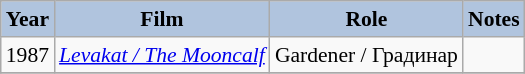<table class="wikitable" style="font-size: 90%;">
<tr>
<th style="background:#B0C4DE;">Year</th>
<th style="background:#B0C4DE;">Film</th>
<th style="background:#B0C4DE;">Role</th>
<th style="background:#B0C4DE;">Notes</th>
</tr>
<tr>
<td rowspan="1">1987</td>
<td><a href='#'><em>Levakat / The Mooncalf</em></a></td>
<td>Gardener / Градинар</td>
<td></td>
</tr>
<tr>
</tr>
</table>
